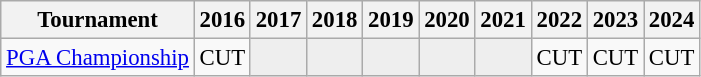<table class="wikitable" style="font-size:95%;text-align:center;">
<tr>
<th>Tournament</th>
<th>2016</th>
<th>2017</th>
<th>2018</th>
<th>2019</th>
<th>2020</th>
<th>2021</th>
<th>2022</th>
<th>2023</th>
<th>2024</th>
</tr>
<tr>
<td align=left><a href='#'>PGA Championship</a></td>
<td>CUT</td>
<td style="background:#eeeeee;"></td>
<td style="background:#eeeeee;"></td>
<td style="background:#eeeeee;"></td>
<td style="background:#eeeeee;"></td>
<td style="background:#eeeeee;"></td>
<td>CUT</td>
<td>CUT</td>
<td>CUT</td>
</tr>
</table>
